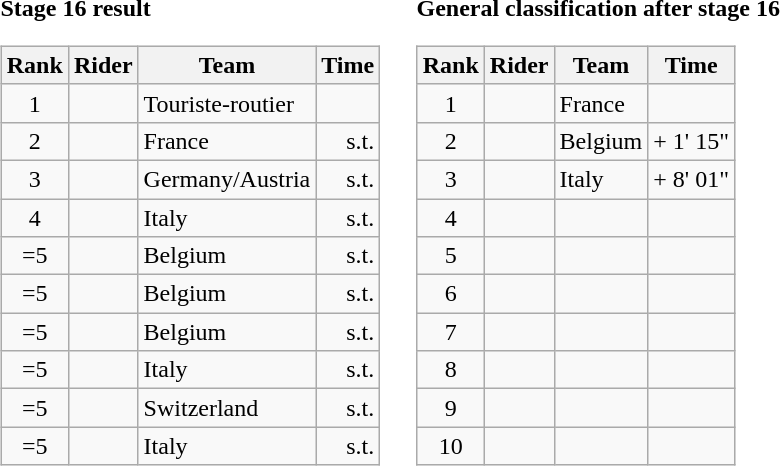<table>
<tr>
<td><strong>Stage 16 result</strong><br><table class="wikitable">
<tr>
<th scope="col">Rank</th>
<th scope="col">Rider</th>
<th scope="col">Team</th>
<th scope="col">Time</th>
</tr>
<tr>
<td style="text-align:center;">1</td>
<td></td>
<td>Touriste-routier</td>
<td style="text-align:right;"></td>
</tr>
<tr>
<td style="text-align:center;">2</td>
<td></td>
<td>France</td>
<td style="text-align:right;">s.t.</td>
</tr>
<tr>
<td style="text-align:center;">3</td>
<td></td>
<td>Germany/Austria</td>
<td style="text-align:right;">s.t.</td>
</tr>
<tr>
<td style="text-align:center;">4</td>
<td></td>
<td>Italy</td>
<td style="text-align:right;">s.t.</td>
</tr>
<tr>
<td style="text-align:center;">=5</td>
<td></td>
<td>Belgium</td>
<td style="text-align:right;">s.t.</td>
</tr>
<tr>
<td style="text-align:center;">=5</td>
<td></td>
<td>Belgium</td>
<td style="text-align:right;">s.t.</td>
</tr>
<tr>
<td style="text-align:center;">=5</td>
<td></td>
<td>Belgium</td>
<td style="text-align:right;">s.t.</td>
</tr>
<tr>
<td style="text-align:center;">=5</td>
<td></td>
<td>Italy</td>
<td style="text-align:right;">s.t.</td>
</tr>
<tr>
<td style="text-align:center;">=5</td>
<td></td>
<td>Switzerland</td>
<td style="text-align:right;">s.t.</td>
</tr>
<tr>
<td style="text-align:center;">=5</td>
<td></td>
<td>Italy</td>
<td style="text-align:right;">s.t.</td>
</tr>
</table>
</td>
<td></td>
<td><strong>General classification after stage 16</strong><br><table class="wikitable">
<tr>
<th scope="col">Rank</th>
<th scope="col">Rider</th>
<th scope="col">Team</th>
<th scope="col">Time</th>
</tr>
<tr>
<td style="text-align:center;">1</td>
<td></td>
<td>France</td>
<td style="text-align:right;"></td>
</tr>
<tr>
<td style="text-align:center;">2</td>
<td></td>
<td>Belgium</td>
<td style="text-align:right;">+ 1' 15"</td>
</tr>
<tr>
<td style="text-align:center;">3</td>
<td></td>
<td>Italy</td>
<td style="text-align:right;">+ 8' 01"</td>
</tr>
<tr>
<td style="text-align:center;">4</td>
<td></td>
<td></td>
<td></td>
</tr>
<tr>
<td style="text-align:center;">5</td>
<td></td>
<td></td>
<td></td>
</tr>
<tr>
<td style="text-align:center;">6</td>
<td></td>
<td></td>
<td></td>
</tr>
<tr>
<td style="text-align:center;">7</td>
<td></td>
<td></td>
<td></td>
</tr>
<tr>
<td style="text-align:center;">8</td>
<td></td>
<td></td>
<td></td>
</tr>
<tr>
<td style="text-align:center;">9</td>
<td></td>
<td></td>
<td></td>
</tr>
<tr>
<td style="text-align:center;">10</td>
<td></td>
<td></td>
<td></td>
</tr>
</table>
</td>
</tr>
</table>
